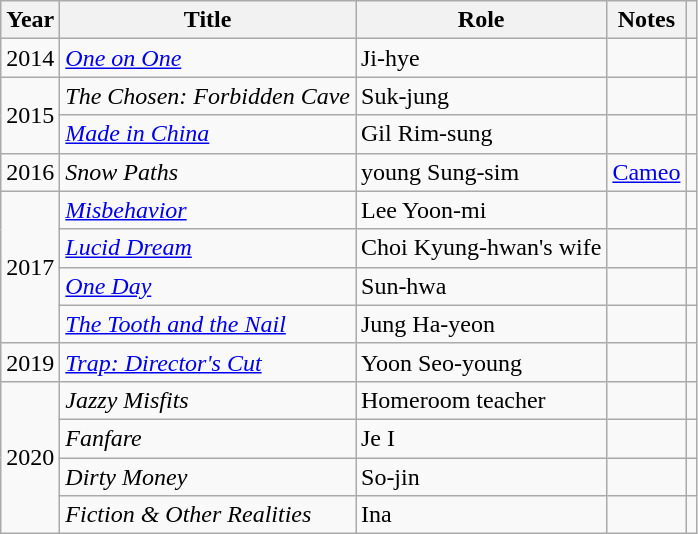<table class="wikitable sortable">
<tr>
<th>Year</th>
<th>Title</th>
<th>Role</th>
<th class="unsortable">Notes</th>
<th></th>
</tr>
<tr>
<td>2014</td>
<td><em><a href='#'>One on One</a></em></td>
<td>Ji-hye</td>
<td></td>
<td></td>
</tr>
<tr>
<td rowspan="2">2015</td>
<td><em>The Chosen: Forbidden Cave</em></td>
<td>Suk-jung</td>
<td></td>
<td></td>
</tr>
<tr>
<td><em><a href='#'>Made in China</a></em></td>
<td>Gil Rim-sung</td>
<td></td>
<td></td>
</tr>
<tr>
<td>2016</td>
<td><em>Snow Paths</em></td>
<td>young Sung-sim</td>
<td><a href='#'>Cameo</a></td>
<td></td>
</tr>
<tr>
<td rowspan="4">2017</td>
<td><em><a href='#'>Misbehavior</a></em></td>
<td>Lee Yoon-mi</td>
<td></td>
<td></td>
</tr>
<tr>
<td><em><a href='#'>Lucid Dream</a></em></td>
<td>Choi Kyung-hwan's wife</td>
<td></td>
<td></td>
</tr>
<tr>
<td><em><a href='#'>One Day</a></em></td>
<td>Sun-hwa</td>
<td></td>
<td></td>
</tr>
<tr>
<td><em><a href='#'>The Tooth and the Nail</a></em></td>
<td>Jung Ha-yeon</td>
<td></td>
<td></td>
</tr>
<tr>
<td>2019</td>
<td><em><a href='#'>Trap: Director's Cut</a></em></td>
<td>Yoon Seo-young</td>
<td></td>
<td></td>
</tr>
<tr>
<td rowspan="4">2020</td>
<td><em>Jazzy Misfits</em></td>
<td>Homeroom teacher</td>
<td></td>
<td></td>
</tr>
<tr>
<td><em>Fanfare</em></td>
<td>Je I</td>
<td></td>
<td></td>
</tr>
<tr>
<td><em>Dirty Money</em></td>
<td>So-jin</td>
<td></td>
<td></td>
</tr>
<tr>
<td><em>Fiction & Other Realities</em></td>
<td>Ina</td>
<td></td>
<td></td>
</tr>
</table>
